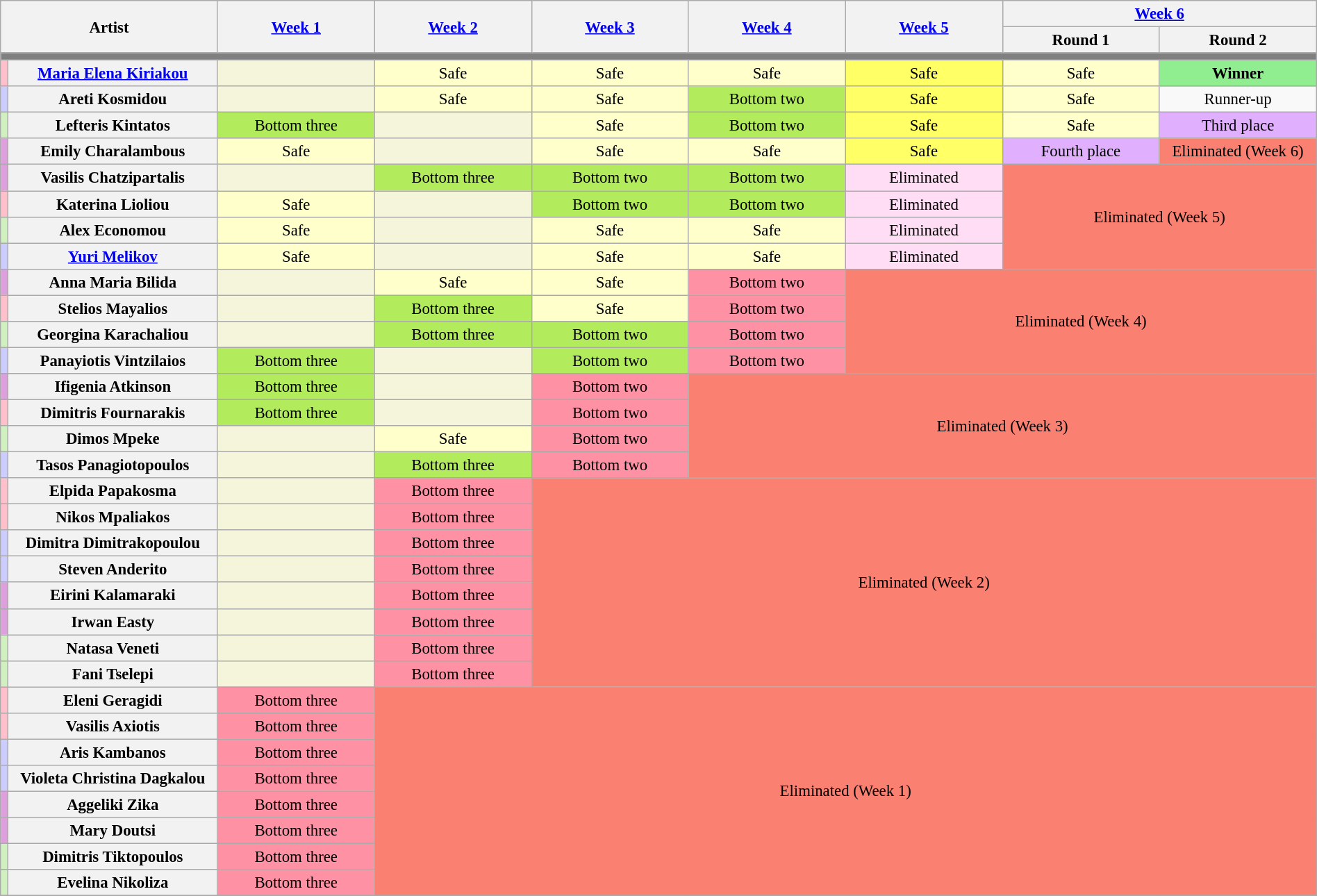<table class="wikitable"  style="text-align:center; font-size:95%; width:100%;">
<tr>
<th rowspan="2" colspan="2" width="16%">Artist</th>
<th rowspan="2" width="12%"><a href='#'>Week 1</a></th>
<th rowspan="2" width="12%"><a href='#'>Week 2</a></th>
<th rowspan="2" width="12%"><a href='#'>Week 3</a></th>
<th rowspan="2" width="12%"><a href='#'>Week 4</a></th>
<th rowspan="2" width="12%"><a href='#'>Week 5</a></th>
<th colspan="2" width="24%"><a href='#'>Week 6</a></th>
</tr>
<tr>
<th width="12%">Round 1</th>
<th width="12%">Round 2</th>
</tr>
<tr>
<th colspan="9" style="background:grey;"></th>
</tr>
<tr>
<td style="background:pink;"></td>
<th width="16%"><a href='#'>Maria Elena Kiriakou</a></th>
<td style="background:#F5F5DC;"></td>
<td style="background:#FFFFCC;">Safe</td>
<td style="background:#FFFFCC;">Safe</td>
<td style="background:#FFFFCC;">Safe</td>
<td style="background:#FFFF66;">Safe</td>
<td style="background:#FFFFCC;">Safe</td>
<td style="background:lightgreen;"><strong>Winner</strong></td>
</tr>
<tr>
<td style="background:#ccf;"></td>
<th width="16%">Areti Kosmidou</th>
<td style="background:#F5F5DC;"></td>
<td style="background:#FFFFCC;">Safe</td>
<td style="background:#FFFFCC;">Safe</td>
<td style="background:#B2EC5D;">Bottom two</td>
<td style="background:#FFFF66;">Safe</td>
<td style="background:#FFFFCC;">Safe</td>
<td>Runner-up</td>
</tr>
<tr>
<td style="background:#d0f0c0;"></td>
<th width="16%">Lefteris Kintatos</th>
<td style="background:#B2EC5D;">Bottom three</td>
<td style="background:#F5F5DC;"></td>
<td style="background:#FFFFCC;">Safe</td>
<td style="background:#B2EC5D;">Bottom two</td>
<td style="background:#FFFF66;">Safe</td>
<td style="background:#FFFFCC;">Safe</td>
<td style="background:#E0B0FF;">Third place</td>
</tr>
<tr>
<td style="background:plum;"></td>
<th width="16%">Emily Charalambous</th>
<td style="background:#FFFFCC;">Safe</td>
<td style="background:#F5F5DC;"></td>
<td style="background:#FFFFCC;">Safe</td>
<td style="background:#FFFFCC;">Safe</td>
<td style="background:#FFFF66;">Safe</td>
<td style="background:#E0B0FF;">Fourth place</td>
<td style="background:#FA8072;">Eliminated (Week 6)</td>
</tr>
<tr>
<td style="background:plum;"></td>
<th width="16%">Vasilis Chatzipartalis</th>
<td style="background:#F5F5DC;"></td>
<td style="background:#B2EC5D;">Bottom three</td>
<td style="background:#B2EC5D;">Bottom two</td>
<td style="background:#B2EC5D;">Bottom two</td>
<td style="background:#FFDDF4;">Eliminated</td>
<td rowspan="4" colspan="2" style="background:#FA8072;">Eliminated (Week 5)</td>
</tr>
<tr>
<td style="background:pink;"></td>
<th width="16%">Katerina Lioliou</th>
<td style="background:#FFFFCC;">Safe</td>
<td style="background:#F5F5DC;"></td>
<td style="background:#B2EC5D;">Bottom two</td>
<td style="background:#B2EC5D;">Bottom two</td>
<td style="background:#FFDDF4;">Eliminated</td>
</tr>
<tr>
<td style="background:#d0f0c0;"></td>
<th width="16%">Alex Economou</th>
<td style="background:#FFFFCC;">Safe</td>
<td style="background:#F5F5DC;"></td>
<td style="background:#FFFFCC;">Safe</td>
<td style="background:#FFFFCC;">Safe</td>
<td style="background:#FFDDF4;">Eliminated</td>
</tr>
<tr>
<td style="background:#ccf;"></td>
<th width="16%"><a href='#'>Yuri Melikov</a></th>
<td style="background:#FFFFCC;">Safe</td>
<td style="background:#F5F5DC;"></td>
<td style="background:#FFFFCC;">Safe</td>
<td style="background:#FFFFCC;">Safe</td>
<td style="background:#FFDDF4;">Eliminated</td>
</tr>
<tr>
<td style="background:plum;"></td>
<th width="16%">Anna Maria Bilida</th>
<td style="background:#F5F5DC;"></td>
<td style="background:#FFFFCC;">Safe</td>
<td style="background:#FFFFCC;">Safe</td>
<td style="background:#FF91A4;">Bottom two</td>
<td rowspan="4" colspan="3" style="background:#FA8072;">Eliminated (Week 4)</td>
</tr>
<tr>
<td style="background:pink;"></td>
<th width="16%">Stelios Mayalios</th>
<td style="background:#F5F5DC;"></td>
<td style="background:#B2EC5D;">Bottom three</td>
<td style="background:#FFFFCC;">Safe</td>
<td style="background:#FF91A4;">Bottom two</td>
</tr>
<tr>
<td style="background:#d0f0c0;"></td>
<th width="16%">Georgina Karachaliou</th>
<td style="background:#F5F5DC;"></td>
<td style="background:#B2EC5D;">Bottom three</td>
<td style="background:#B2EC5D;">Bottom two</td>
<td style="background:#FF91A4;">Bottom two</td>
</tr>
<tr>
<td style="background:#ccf;"></td>
<th width="16%">Panayiotis Vintzilaios</th>
<td style="background:#B2EC5D;">Bottom three</td>
<td style="background:#F5F5DC;"></td>
<td style="background:#B2EC5D;">Bottom two</td>
<td style="background:#FF91A4;">Bottom two</td>
</tr>
<tr>
<td style="background:plum;"></td>
<th width="16%">Ifigenia Atkinson</th>
<td style="background:#B2EC5D;">Bottom three</td>
<td style="background:#F5F5DC;"></td>
<td style="background:#FF91A4;">Bottom two</td>
<td rowspan="4" colspan="4" style="background:#FA8072;">Eliminated (Week 3)</td>
</tr>
<tr>
<td style="background:pink;"></td>
<th width="16%">Dimitris Fournarakis</th>
<td style="background:#B2EC5D;">Bottom three</td>
<td style="background:#F5F5DC;"></td>
<td style="background:#FF91A4;">Bottom two</td>
</tr>
<tr>
<td style="background:#d0f0c0;"></td>
<th width="16%">Dimos Mpeke</th>
<td style="background:#F5F5DC;"></td>
<td style="background:#FFFFCC;">Safe</td>
<td style="background:#FF91A4;">Bottom two</td>
</tr>
<tr>
<td style="background:#ccf;"></td>
<th width="16%">Tasos Panagiotopoulos</th>
<td style="background:#F5F5DC;"></td>
<td style="background:#B2EC5D;">Bottom three</td>
<td style="background:#FF91A4;">Bottom two</td>
</tr>
<tr>
<td style="background:pink;"></td>
<th width="16%">Elpida Papakosma</th>
<td style="background:#F5F5DC;"></td>
<td style="background:#FF91A4;">Bottom three</td>
<td rowspan="8" colspan="5" style="background:#FA8072;">Eliminated (Week 2)</td>
</tr>
<tr>
<td style="background:pink;"></td>
<th width="16%">Nikos Mpaliakos</th>
<td style="background:#F5F5DC;"></td>
<td style="background:#FF91A4;">Bottom three</td>
</tr>
<tr>
<td style="background:#ccf;"></td>
<th width="16%">Dimitra Dimitrakopoulou</th>
<td style="background:#F5F5DC;"></td>
<td style="background:#FF91A4;">Bottom three</td>
</tr>
<tr>
<td style="background:#ccf;"></td>
<th width="16%">Steven Anderito</th>
<td style="background:#F5F5DC;"></td>
<td style="background:#FF91A4;">Bottom three</td>
</tr>
<tr>
<td style="background:plum;"></td>
<th width="16%">Eirini Kalamaraki</th>
<td style="background:#F5F5DC;"></td>
<td style="background:#FF91A4;">Bottom three</td>
</tr>
<tr>
<td style="background:plum;"></td>
<th width="16%">Irwan Easty</th>
<td style="background:#F5F5DC;"></td>
<td style="background:#FF91A4;">Bottom three</td>
</tr>
<tr>
<td style="background:#d0f0c0;"></td>
<th width="16%">Natasa Veneti</th>
<td style="background:#F5F5DC;"></td>
<td style="background:#FF91A4;">Bottom three</td>
</tr>
<tr>
<td style="background:#d0f0c0;"></td>
<th width="16%">Fani Tselepi</th>
<td style="background:#F5F5DC;"></td>
<td style="background:#FF91A4;">Bottom three</td>
</tr>
<tr>
<td style="background:pink;"></td>
<th width="16%">Eleni Geragidi</th>
<td style="background:#FF91A4;">Bottom three</td>
<td rowspan="8" colspan="6" style="background:#FA8072;">Eliminated (Week 1)</td>
</tr>
<tr>
<td style="background:pink;"></td>
<th width="16%">Vasilis Axiotis</th>
<td style="background:#FF91A4;">Bottom three</td>
</tr>
<tr>
<td style="background:#ccf;"></td>
<th width="16%">Aris Kambanos</th>
<td style="background:#FF91A4;">Bottom three</td>
</tr>
<tr>
<td style="background:#ccf;"></td>
<th width="16%">Violeta Christina Dagkalou</th>
<td style="background:#FF91A4;">Bottom three</td>
</tr>
<tr>
<td style="background:plum;"></td>
<th width="16%">Aggeliki Zika</th>
<td style="background:#FF91A4;">Bottom three</td>
</tr>
<tr>
<td style="background:plum;"></td>
<th width="16%">Mary Doutsi</th>
<td style="background:#FF91A4;">Bottom three</td>
</tr>
<tr>
<td style="background:#d0f0c0;"></td>
<th width="16%">Dimitris Tiktopoulos</th>
<td style="background:#FF91A4;">Bottom three</td>
</tr>
<tr>
<td style="background:#d0f0c0;"></td>
<th width="16%">Evelina Nikoliza</th>
<td style="background:#FF91A4;">Bottom three</td>
</tr>
<tr>
</tr>
</table>
